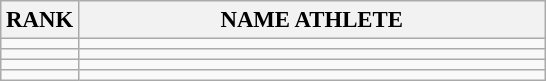<table class="wikitable" style="font-size:95%;">
<tr>
<th>RANK</th>
<th align="left" style="width: 20em">NAME ATHLETE</th>
</tr>
<tr>
<td align="center"></td>
<td></td>
</tr>
<tr>
<td align="center"></td>
<td></td>
</tr>
<tr>
<td align="center"></td>
<td></td>
</tr>
<tr>
<td align="center"></td>
<td></td>
</tr>
</table>
